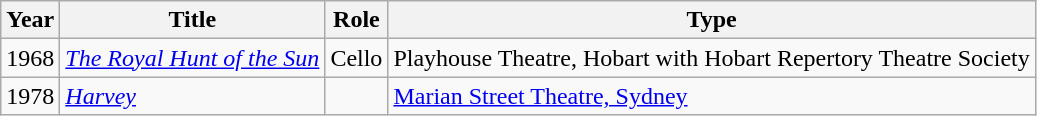<table class="wikitable">
<tr>
<th>Year</th>
<th>Title</th>
<th>Role</th>
<th>Type</th>
</tr>
<tr>
<td>1968</td>
<td><em><a href='#'>The Royal Hunt of the Sun</a></em></td>
<td>Cello</td>
<td>Playhouse Theatre, Hobart with Hobart Repertory Theatre Society</td>
</tr>
<tr>
<td>1978</td>
<td><em><a href='#'>Harvey</a></em></td>
<td></td>
<td><a href='#'>Marian Street Theatre, Sydney</a></td>
</tr>
</table>
